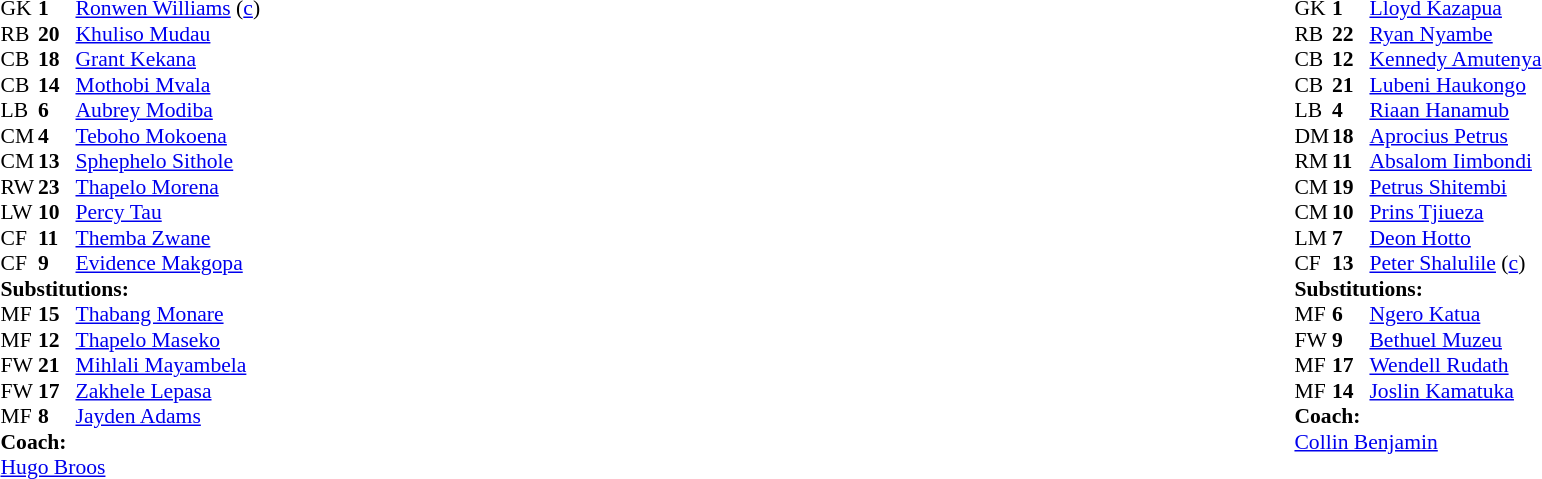<table width="100%">
<tr>
<td valign="top" width="40%"><br><table style="font-size:90%" cellspacing="0" cellpadding="0">
<tr>
<th width="25"></th>
<th width=25></th>
</tr>
<tr>
<td>GK</td>
<td><strong>1</strong></td>
<td><a href='#'>Ronwen Williams</a> (<a href='#'>c</a>)</td>
</tr>
<tr>
<td>RB</td>
<td><strong>20</strong></td>
<td><a href='#'>Khuliso Mudau</a></td>
</tr>
<tr>
<td>CB</td>
<td><strong>18</strong></td>
<td><a href='#'>Grant Kekana</a></td>
</tr>
<tr>
<td>CB</td>
<td><strong>14</strong></td>
<td><a href='#'>Mothobi Mvala</a></td>
</tr>
<tr>
<td>LB</td>
<td><strong>6</strong></td>
<td><a href='#'>Aubrey Modiba</a></td>
</tr>
<tr>
<td>CM</td>
<td><strong>4</strong></td>
<td><a href='#'>Teboho Mokoena</a></td>
<td></td>
<td></td>
</tr>
<tr>
<td>CM</td>
<td><strong>13</strong></td>
<td><a href='#'>Sphephelo Sithole</a></td>
<td></td>
<td></td>
</tr>
<tr>
<td>RW</td>
<td><strong>23</strong></td>
<td><a href='#'>Thapelo Morena</a></td>
<td></td>
<td></td>
</tr>
<tr>
<td>LW</td>
<td><strong>10</strong></td>
<td><a href='#'>Percy Tau</a></td>
</tr>
<tr>
<td>CF</td>
<td><strong>11</strong></td>
<td><a href='#'>Themba Zwane</a></td>
<td></td>
<td></td>
</tr>
<tr>
<td>CF</td>
<td><strong>9</strong></td>
<td><a href='#'>Evidence Makgopa</a></td>
<td></td>
<td></td>
</tr>
<tr>
<td colspan="3"><strong>Substitutions:</strong></td>
</tr>
<tr>
<td>MF</td>
<td><strong>15</strong></td>
<td><a href='#'>Thabang Monare</a></td>
<td></td>
<td></td>
</tr>
<tr>
<td>MF</td>
<td><strong>12</strong></td>
<td><a href='#'>Thapelo Maseko</a></td>
<td></td>
<td></td>
</tr>
<tr>
<td>FW</td>
<td><strong>21</strong></td>
<td><a href='#'>Mihlali Mayambela</a></td>
<td></td>
<td></td>
</tr>
<tr>
<td>FW</td>
<td><strong>17</strong></td>
<td><a href='#'>Zakhele Lepasa</a></td>
<td></td>
<td></td>
</tr>
<tr>
<td>MF</td>
<td><strong>8</strong></td>
<td><a href='#'>Jayden Adams</a></td>
<td></td>
<td></td>
</tr>
<tr>
<td colspan="3"><strong>Coach:</strong></td>
</tr>
<tr>
<td colspan="3"> <a href='#'>Hugo Broos</a></td>
</tr>
</table>
</td>
<td valign="top"></td>
<td valign="top" width="50%"><br><table style="font-size:90%; margin:auto;" cellspacing="0" cellpadding="0">
<tr>
<th width="25"></th>
<th width=25></th>
</tr>
<tr>
<td>GK</td>
<td><strong>1</strong></td>
<td><a href='#'>Lloyd Kazapua</a></td>
</tr>
<tr>
<td>RB</td>
<td><strong>22</strong></td>
<td><a href='#'>Ryan Nyambe</a></td>
<td></td>
<td></td>
</tr>
<tr>
<td>CB</td>
<td><strong>12</strong></td>
<td><a href='#'>Kennedy Amutenya</a></td>
</tr>
<tr>
<td>CB</td>
<td><strong>21</strong></td>
<td><a href='#'>Lubeni Haukongo</a></td>
</tr>
<tr>
<td>LB</td>
<td><strong>4</strong></td>
<td><a href='#'>Riaan Hanamub</a></td>
</tr>
<tr>
<td>DM</td>
<td><strong>18</strong></td>
<td><a href='#'>Aprocius Petrus</a></td>
</tr>
<tr>
<td>RM</td>
<td><strong>11</strong></td>
<td><a href='#'>Absalom Iimbondi</a></td>
<td></td>
<td></td>
</tr>
<tr>
<td>CM</td>
<td><strong>19</strong></td>
<td><a href='#'>Petrus Shitembi</a></td>
<td></td>
<td></td>
</tr>
<tr>
<td>CM</td>
<td><strong>10</strong></td>
<td><a href='#'>Prins Tjiueza</a></td>
<td></td>
<td></td>
</tr>
<tr>
<td>LM</td>
<td><strong>7</strong></td>
<td><a href='#'>Deon Hotto</a></td>
</tr>
<tr>
<td>CF</td>
<td><strong>13</strong></td>
<td><a href='#'>Peter Shalulile</a> (<a href='#'>c</a>)</td>
</tr>
<tr>
<td colspan="3"><strong>Substitutions:</strong></td>
</tr>
<tr>
<td>MF</td>
<td><strong>6</strong></td>
<td><a href='#'>Ngero Katua</a></td>
<td></td>
<td></td>
</tr>
<tr>
<td>FW</td>
<td><strong>9</strong></td>
<td><a href='#'>Bethuel Muzeu</a></td>
<td></td>
<td></td>
</tr>
<tr>
<td>MF</td>
<td><strong>17</strong></td>
<td><a href='#'>Wendell Rudath</a></td>
<td></td>
<td></td>
</tr>
<tr>
<td>MF</td>
<td><strong>14</strong></td>
<td><a href='#'>Joslin Kamatuka</a></td>
<td></td>
<td></td>
</tr>
<tr>
<td colspan="3"><strong>Coach:</strong></td>
</tr>
<tr>
<td colspan="3"><a href='#'>Collin Benjamin</a></td>
</tr>
</table>
</td>
</tr>
</table>
